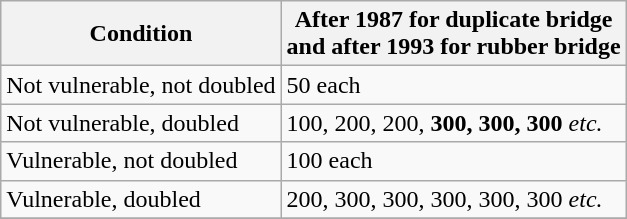<table class="wikitable">
<tr>
<th>Condition</th>
<th>After 1987 for duplicate bridge<br>and after 1993 for rubber bridge</th>
</tr>
<tr>
<td>Not vulnerable, not doubled</td>
<td>50 each</td>
</tr>
<tr>
<td>Not vulnerable, doubled</td>
<td>100, 200, 200, <strong>300, 300, 300</strong> <em>etc.</em></td>
</tr>
<tr>
<td>Vulnerable, not doubled</td>
<td>100 each</td>
</tr>
<tr>
<td>Vulnerable, doubled</td>
<td>200, 300, 300, 300, 300, 300 <em>etc.</em></td>
</tr>
<tr>
</tr>
</table>
